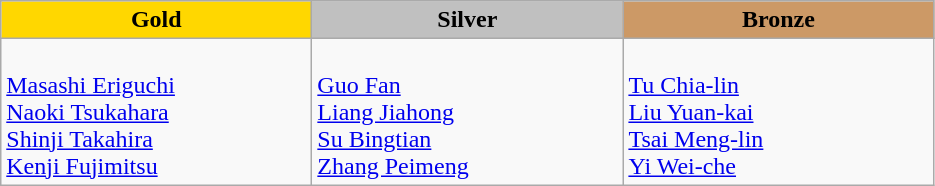<table class="wikitable" style="text-align:left">
<tr align="center">
<td width=200 bgcolor=gold><strong>Gold</strong></td>
<td width=200 bgcolor=silver><strong>Silver</strong></td>
<td width=200 bgcolor=CC9966><strong>Bronze</strong></td>
</tr>
<tr>
<td valign=top><em></em><br><a href='#'>Masashi Eriguchi</a><br><a href='#'>Naoki Tsukahara</a><br><a href='#'>Shinji Takahira</a><br><a href='#'>Kenji Fujimitsu</a></td>
<td valign=top><em></em><br><a href='#'>Guo Fan</a><br><a href='#'>Liang Jiahong</a><br><a href='#'>Su Bingtian</a><br><a href='#'>Zhang Peimeng</a></td>
<td valign=top><em></em><br><a href='#'>Tu Chia-lin</a><br><a href='#'>Liu Yuan-kai</a><br><a href='#'>Tsai Meng-lin</a><br><a href='#'>Yi Wei-che</a></td>
</tr>
</table>
